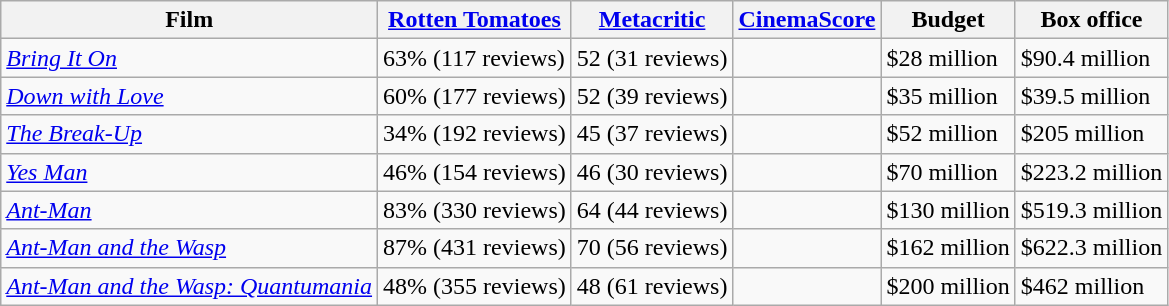<table class="wikitable sortable">
<tr>
<th>Film</th>
<th><a href='#'>Rotten Tomatoes</a></th>
<th><a href='#'>Metacritic</a></th>
<th><a href='#'>CinemaScore</a></th>
<th>Budget</th>
<th>Box office</th>
</tr>
<tr>
<td><em><a href='#'>Bring It On</a></em></td>
<td>63% (117 reviews)</td>
<td>52 (31 reviews)</td>
<td></td>
<td>$28 million</td>
<td>$90.4 million</td>
</tr>
<tr>
<td><em><a href='#'>Down with Love</a></em></td>
<td>60% (177 reviews)</td>
<td>52 (39 reviews)</td>
<td></td>
<td>$35 million</td>
<td>$39.5 million</td>
</tr>
<tr>
<td><em><a href='#'>The Break-Up</a></em></td>
<td>34% (192 reviews)</td>
<td>45 (37 reviews)</td>
<td></td>
<td>$52 million</td>
<td>$205 million</td>
</tr>
<tr>
<td><em><a href='#'>Yes Man</a></em></td>
<td>46% (154 reviews)</td>
<td>46 (30 reviews)</td>
<td></td>
<td>$70 million</td>
<td>$223.2 million</td>
</tr>
<tr>
<td><em><a href='#'>Ant-Man</a></em></td>
<td>83% (330 reviews)</td>
<td>64 (44 reviews)</td>
<td></td>
<td>$130 million</td>
<td>$519.3 million</td>
</tr>
<tr>
<td><em><a href='#'>Ant-Man and the Wasp</a></em></td>
<td>87% (431 reviews)</td>
<td>70 (56 reviews)</td>
<td></td>
<td>$162 million</td>
<td>$622.3 million</td>
</tr>
<tr>
<td><em><a href='#'>Ant-Man and the Wasp: Quantumania</a></em></td>
<td>48% (355 reviews)</td>
<td>48 (61 reviews)</td>
<td></td>
<td>$200 million</td>
<td>$462 million</td>
</tr>
</table>
